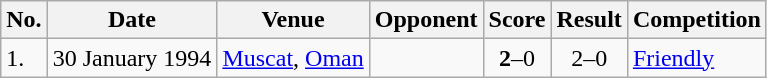<table class="wikitable">
<tr>
<th>No.</th>
<th>Date</th>
<th>Venue</th>
<th>Opponent</th>
<th>Score</th>
<th>Result</th>
<th>Competition</th>
</tr>
<tr>
<td>1.</td>
<td>30 January 1994</td>
<td><a href='#'>Muscat</a>, <a href='#'>Oman</a></td>
<td></td>
<td align=center><strong>2</strong>–0</td>
<td align=center>2–0</td>
<td><a href='#'>Friendly</a></td>
</tr>
</table>
